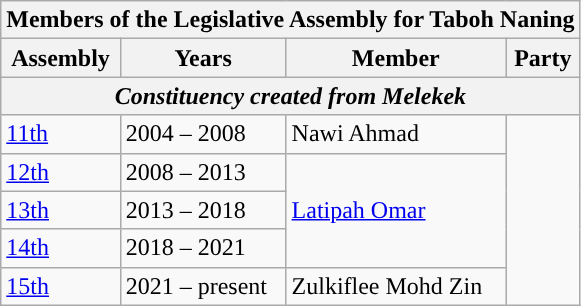<table class=wikitable>
<tr>
<th colspan=4>Members of the Legislative Assembly for Taboh Naning</th>
</tr>
<tr>
<th>Assembly</th>
<th>Years</th>
<th>Member</th>
<th>Party</th>
</tr>
<tr>
<th colspan=4 align=center><em>Constituency created from Melekek</em></th>
</tr>
<tr>
<td><a href='#'>11th</a></td>
<td>2004 – 2008</td>
<td>Nawi Ahmad</td>
<td rowspan="5"></td>
</tr>
<tr>
<td><a href='#'>12th</a></td>
<td>2008 – 2013</td>
<td rowspan="3"><a href='#'>Latipah Omar</a></td>
</tr>
<tr>
<td><a href='#'>13th</a></td>
<td>2013 – 2018</td>
</tr>
<tr>
<td><a href='#'>14th</a></td>
<td>2018 – 2021</td>
</tr>
<tr>
<td><a href='#'>15th</a></td>
<td>2021 – present</td>
<td>Zulkiflee Mohd Zin</td>
</tr>
</table>
